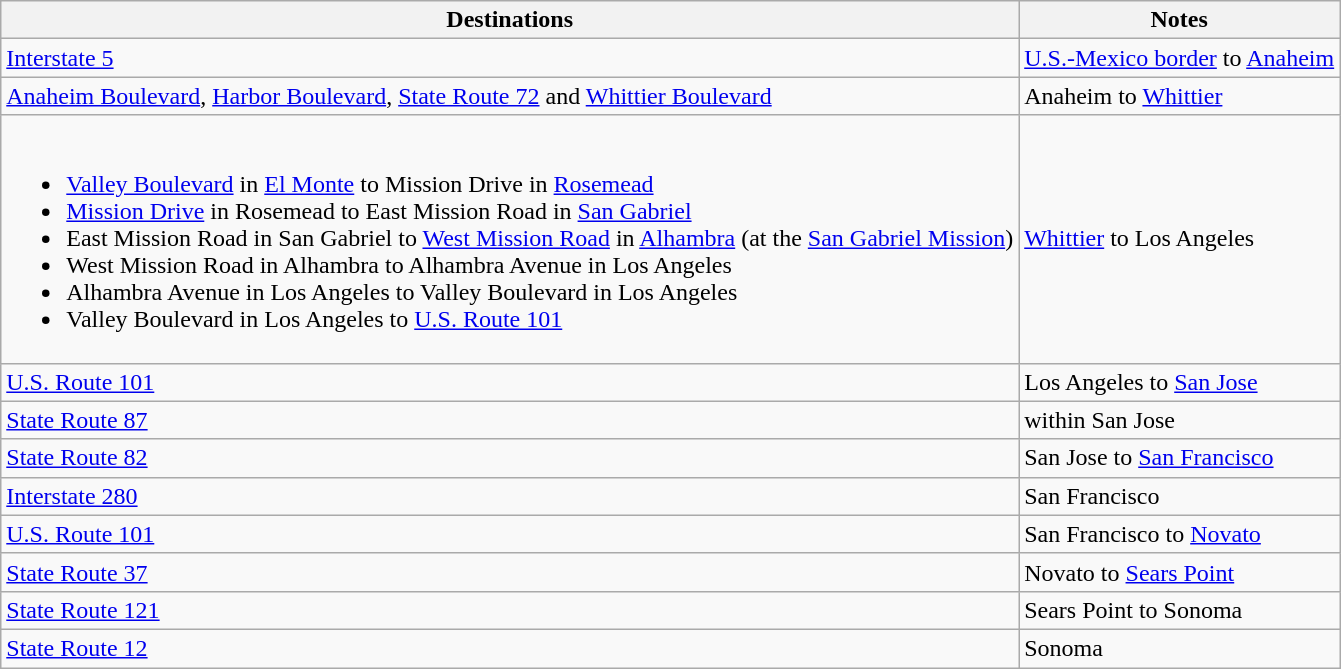<table class="wikitable">
<tr>
<th>Destinations</th>
<th>Notes</th>
</tr>
<tr>
<td><a href='#'>Interstate 5</a></td>
<td><a href='#'>U.S.-Mexico border</a> to <a href='#'>Anaheim</a></td>
</tr>
<tr>
<td><a href='#'>Anaheim Boulevard</a>, <a href='#'>Harbor Boulevard</a>, <a href='#'>State Route 72</a> and <a href='#'>Whittier Boulevard</a></td>
<td>Anaheim to <a href='#'>Whittier</a></td>
</tr>
<tr>
<td><br><ul><li><a href='#'>Valley Boulevard</a> in <a href='#'>El Monte</a> to Mission Drive in <a href='#'>Rosemead</a></li><li><a href='#'>Mission Drive</a> in Rosemead to East Mission Road in <a href='#'>San Gabriel</a></li><li>East Mission Road in San Gabriel to <a href='#'>West Mission Road</a> in <a href='#'>Alhambra</a> (at the <a href='#'>San Gabriel Mission</a>)</li><li>West Mission Road in Alhambra to Alhambra Avenue in Los Angeles</li><li>Alhambra Avenue in Los Angeles to Valley Boulevard in Los Angeles</li><li>Valley Boulevard in Los Angeles to <a href='#'>U.S. Route 101</a></li></ul></td>
<td><a href='#'>Whittier</a> to Los Angeles</td>
</tr>
<tr>
<td><a href='#'>U.S. Route 101</a></td>
<td>Los Angeles to <a href='#'>San Jose</a></td>
</tr>
<tr>
<td><a href='#'>State Route 87</a></td>
<td>within San Jose</td>
</tr>
<tr>
<td><a href='#'>State Route 82</a></td>
<td>San Jose to <a href='#'>San Francisco</a></td>
</tr>
<tr>
<td><a href='#'>Interstate 280</a></td>
<td>San Francisco</td>
</tr>
<tr>
<td><a href='#'>U.S. Route 101</a></td>
<td>San Francisco to <a href='#'>Novato</a></td>
</tr>
<tr>
<td><a href='#'>State Route 37</a></td>
<td>Novato to <a href='#'>Sears Point</a></td>
</tr>
<tr>
<td><a href='#'>State Route 121</a></td>
<td>Sears Point to Sonoma</td>
</tr>
<tr>
<td><a href='#'>State Route 12</a></td>
<td>Sonoma</td>
</tr>
</table>
